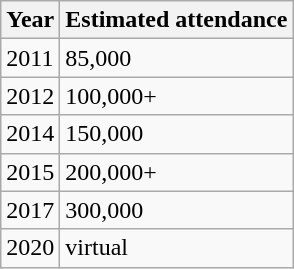<table class="wikitable">
<tr>
<th>Year</th>
<th>Estimated attendance</th>
</tr>
<tr>
<td>2011</td>
<td>85,000</td>
</tr>
<tr>
<td>2012</td>
<td>100,000+</td>
</tr>
<tr>
<td>2014</td>
<td>150,000</td>
</tr>
<tr>
<td>2015</td>
<td>200,000+</td>
</tr>
<tr>
<td>2017</td>
<td>300,000</td>
</tr>
<tr>
<td>2020</td>
<td>virtual</td>
</tr>
</table>
